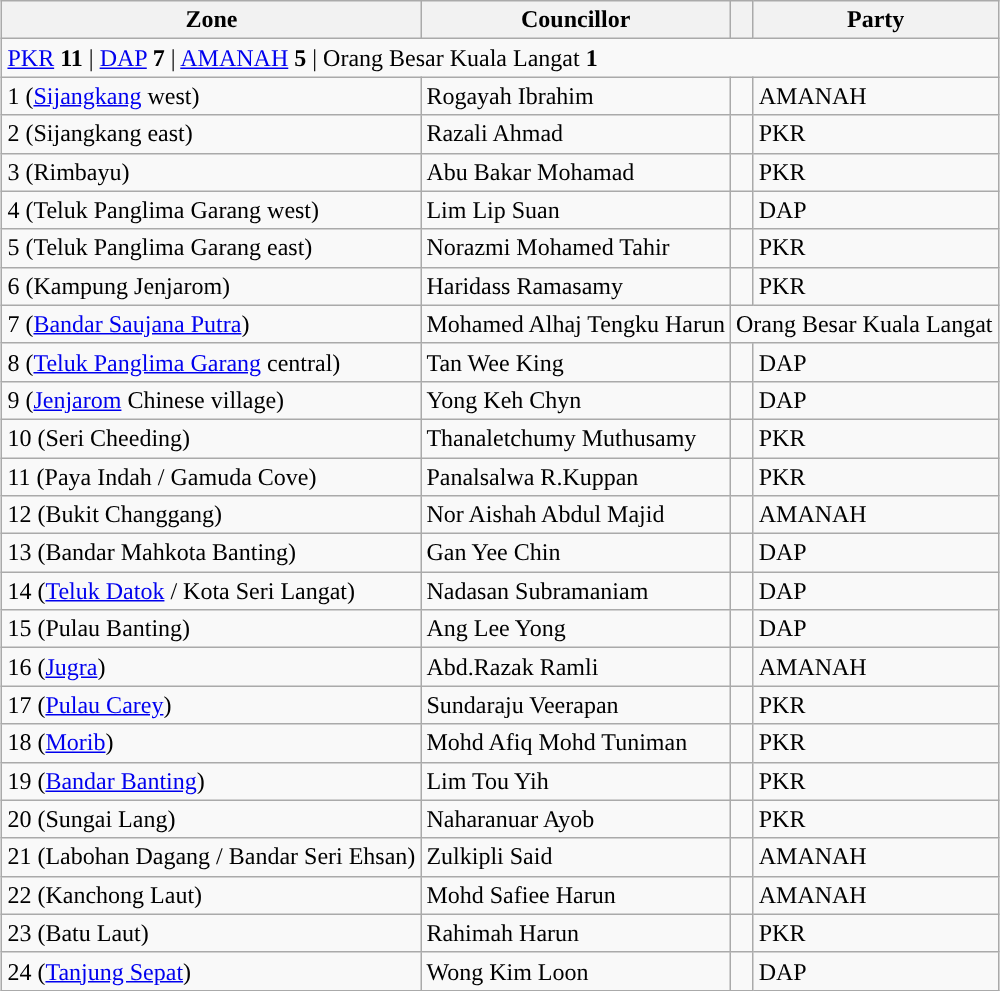<table class="wikitable sortable" style="margin: 1em auto 1em auto">
<tr>
<th>Zone</th>
<th>Councillor</th>
<th></th>
<th>Party</th>
</tr>
<tr>
<td colspan = "8"><a href='#'>PKR</a> <strong>11</strong> | <a href='#'>DAP</a> <strong>7</strong> | <a href='#'>AMANAH</a> <strong>5</strong> | Orang Besar Kuala Langat <strong>1</strong></td>
</tr>
<tr>
<td>1 (<a href='#'>Sijangkang</a> west)</td>
<td>Rogayah Ibrahim</td>
<td style="background:"></td>
<td>AMANAH</td>
</tr>
<tr>
<td>2 (Sijangkang east)</td>
<td>Razali Ahmad</td>
<td style="background:"></td>
<td>PKR</td>
</tr>
<tr>
<td>3 (Rimbayu)</td>
<td>Abu Bakar Mohamad</td>
<td style="background:"></td>
<td>PKR</td>
</tr>
<tr>
<td>4 (Teluk Panglima Garang west)</td>
<td>Lim Lip Suan</td>
<td style="background:"></td>
<td>DAP</td>
</tr>
<tr>
<td>5 (Teluk Panglima Garang east)</td>
<td>Norazmi Mohamed Tahir</td>
<td style="background:"></td>
<td>PKR</td>
</tr>
<tr>
<td>6 (Kampung Jenjarom)</td>
<td>Haridass Ramasamy</td>
<td style="background:"></td>
<td>PKR</td>
</tr>
<tr>
<td>7 (<a href='#'>Bandar Saujana Putra</a>)</td>
<td>Mohamed Alhaj Tengku Harun</td>
<td colspan=2>Orang Besar Kuala Langat</td>
</tr>
<tr>
<td>8 (<a href='#'>Teluk Panglima Garang</a> central)</td>
<td>Tan Wee King</td>
<td style="background:"></td>
<td>DAP</td>
</tr>
<tr>
<td>9 (<a href='#'>Jenjarom</a> Chinese village)</td>
<td>Yong Keh Chyn</td>
<td style="background:"></td>
<td>DAP</td>
</tr>
<tr>
<td>10 (Seri Cheeding)</td>
<td>Thanaletchumy Muthusamy</td>
<td style="background:"></td>
<td>PKR</td>
</tr>
<tr>
<td>11 (Paya Indah / Gamuda Cove)</td>
<td>Panalsalwa R.Kuppan</td>
<td style="background:"></td>
<td>PKR</td>
</tr>
<tr>
<td>12 (Bukit Changgang)</td>
<td>Nor Aishah Abdul Majid</td>
<td style="background:"></td>
<td>AMANAH</td>
</tr>
<tr>
<td>13 (Bandar Mahkota Banting)</td>
<td>Gan Yee Chin</td>
<td style="background:"></td>
<td>DAP</td>
</tr>
<tr>
<td>14 (<a href='#'>Teluk Datok</a> / Kota Seri Langat)</td>
<td>Nadasan Subramaniam</td>
<td style="background:"></td>
<td>DAP</td>
</tr>
<tr>
<td>15 (Pulau Banting)</td>
<td>Ang Lee Yong</td>
<td style="background:"></td>
<td>DAP</td>
</tr>
<tr>
<td>16 (<a href='#'>Jugra</a>)</td>
<td>Abd.Razak Ramli</td>
<td style="background:"></td>
<td>AMANAH</td>
</tr>
<tr>
<td>17 (<a href='#'>Pulau Carey</a>)</td>
<td>Sundaraju Veerapan</td>
<td style="background:"></td>
<td>PKR</td>
</tr>
<tr>
<td>18 (<a href='#'>Morib</a>)</td>
<td>Mohd Afiq Mohd Tuniman</td>
<td style="background:"></td>
<td>PKR</td>
</tr>
<tr>
<td>19 (<a href='#'>Bandar Banting</a>)</td>
<td>Lim Tou Yih</td>
<td style="background:"></td>
<td>PKR</td>
</tr>
<tr>
<td>20 (Sungai Lang)</td>
<td>Naharanuar Ayob</td>
<td style="background:"></td>
<td>PKR</td>
</tr>
<tr>
<td>21 (Labohan Dagang / Bandar Seri Ehsan)</td>
<td>Zulkipli Said</td>
<td style="background:"></td>
<td>AMANAH</td>
</tr>
<tr>
<td>22 (Kanchong Laut)</td>
<td>Mohd Safiee Harun</td>
<td style="background:"></td>
<td>AMANAH</td>
</tr>
<tr>
<td>23 (Batu Laut)</td>
<td>Rahimah Harun</td>
<td style="background:"></td>
<td>PKR</td>
</tr>
<tr>
<td>24 (<a href='#'>Tanjung Sepat</a>)</td>
<td>Wong Kim Loon</td>
<td style="background:"></td>
<td>DAP</td>
</tr>
</table>
